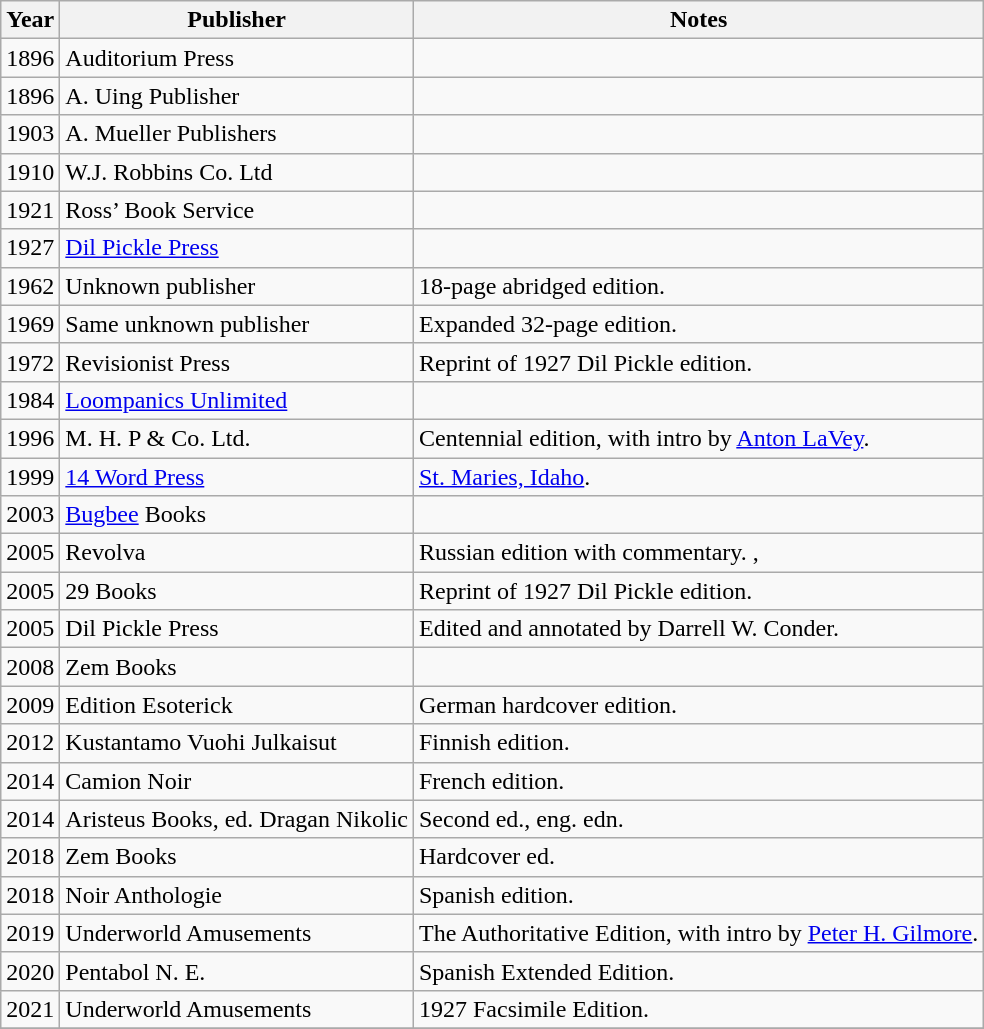<table class="wikitable">
<tr>
<th>Year</th>
<th>Publisher</th>
<th>Notes</th>
</tr>
<tr>
<td>1896</td>
<td>Auditorium Press</td>
<td></td>
</tr>
<tr>
<td>1896</td>
<td>A. Uing Publisher</td>
<td></td>
</tr>
<tr>
<td>1903</td>
<td>A. Mueller Publishers</td>
<td></td>
</tr>
<tr>
<td>1910</td>
<td>W.J. Robbins Co. Ltd</td>
<td></td>
</tr>
<tr>
<td>1921</td>
<td>Ross’ Book Service</td>
<td></td>
</tr>
<tr>
<td>1927</td>
<td><a href='#'>Dil Pickle Press</a></td>
<td></td>
</tr>
<tr>
<td>1962</td>
<td>Unknown publisher</td>
<td>18-page abridged edition.</td>
</tr>
<tr>
<td>1969</td>
<td>Same unknown publisher</td>
<td>Expanded 32-page edition.</td>
</tr>
<tr>
<td>1972</td>
<td>Revisionist Press</td>
<td>Reprint of 1927 Dil Pickle edition.  </td>
</tr>
<tr>
<td>1984</td>
<td><a href='#'>Loompanics Unlimited</a></td>
<td></td>
</tr>
<tr>
<td>1996</td>
<td>M. H. P & Co. Ltd.</td>
<td>Centennial edition, with intro by <a href='#'>Anton LaVey</a>.</td>
</tr>
<tr>
<td>1999</td>
<td><a href='#'>14 Word Press</a></td>
<td><a href='#'>St. Maries, Idaho</a>.</td>
</tr>
<tr>
<td>2003</td>
<td><a href='#'>Bugbee</a> Books</td>
<td></td>
</tr>
<tr>
<td>2005</td>
<td>Revolva</td>
<td>Russian edition with commentary. ,  </td>
</tr>
<tr>
<td>2005</td>
<td>29 Books</td>
<td>Reprint of 1927 Dil Pickle edition. </td>
</tr>
<tr>
<td>2005</td>
<td>Dil Pickle Press</td>
<td>Edited and annotated by Darrell W. Conder.  </td>
</tr>
<tr>
<td>2008</td>
<td>Zem Books</td>
<td></td>
</tr>
<tr>
<td>2009</td>
<td>Edition Esoterick</td>
<td>German hardcover edition.  </td>
</tr>
<tr>
<td>2012</td>
<td>Kustantamo Vuohi Julkaisut</td>
<td>Finnish edition. </td>
</tr>
<tr>
<td>2014</td>
<td>Camion Noir</td>
<td>French edition.  </td>
</tr>
<tr>
<td>2014</td>
<td>Aristeus Books, ed. Dragan Nikolic</td>
<td>Second ed., eng. edn. </td>
</tr>
<tr>
<td>2018</td>
<td>Zem Books</td>
<td>Hardcover ed. </td>
</tr>
<tr>
<td>2018</td>
<td>Noir Anthologie</td>
<td>Spanish edition. </td>
</tr>
<tr>
<td>2019</td>
<td>Underworld Amusements</td>
<td>The Authoritative Edition, with intro by <a href='#'>Peter H. Gilmore</a>. </td>
</tr>
<tr>
<td>2020</td>
<td>Pentabol N. E.</td>
<td>Spanish Extended Edition. </td>
</tr>
<tr>
<td>2021</td>
<td>Underworld Amusements</td>
<td>1927 Facsimile Edition. </td>
</tr>
<tr>
</tr>
</table>
